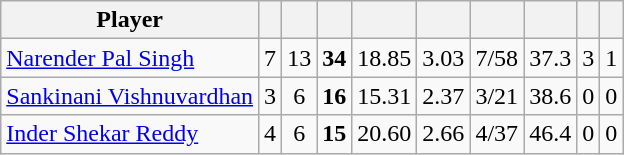<table class="wikitable sortable" style="text-align: center;">
<tr>
<th class="unsortable">Player</th>
<th></th>
<th></th>
<th></th>
<th></th>
<th></th>
<th></th>
<th></th>
<th></th>
<th></th>
</tr>
<tr>
<td style="text-align:left"><a href='#'>Narender Pal Singh</a></td>
<td style="text-align:left">7</td>
<td>13</td>
<td><strong>34</strong></td>
<td>18.85</td>
<td>3.03</td>
<td>7/58</td>
<td>37.3</td>
<td>3</td>
<td>1</td>
</tr>
<tr>
<td style="text-align:left"><a href='#'>Sankinani Vishnuvardhan</a></td>
<td style="text-align:left">3</td>
<td>6</td>
<td><strong>16</strong></td>
<td>15.31</td>
<td>2.37</td>
<td>3/21</td>
<td>38.6</td>
<td>0</td>
<td>0</td>
</tr>
<tr>
<td style="text-align:left"><a href='#'>Inder Shekar Reddy</a></td>
<td style="text-align:left">4</td>
<td>6</td>
<td><strong>15</strong></td>
<td>20.60</td>
<td>2.66</td>
<td>4/37</td>
<td>46.4</td>
<td>0</td>
<td>0</td>
</tr>
</table>
